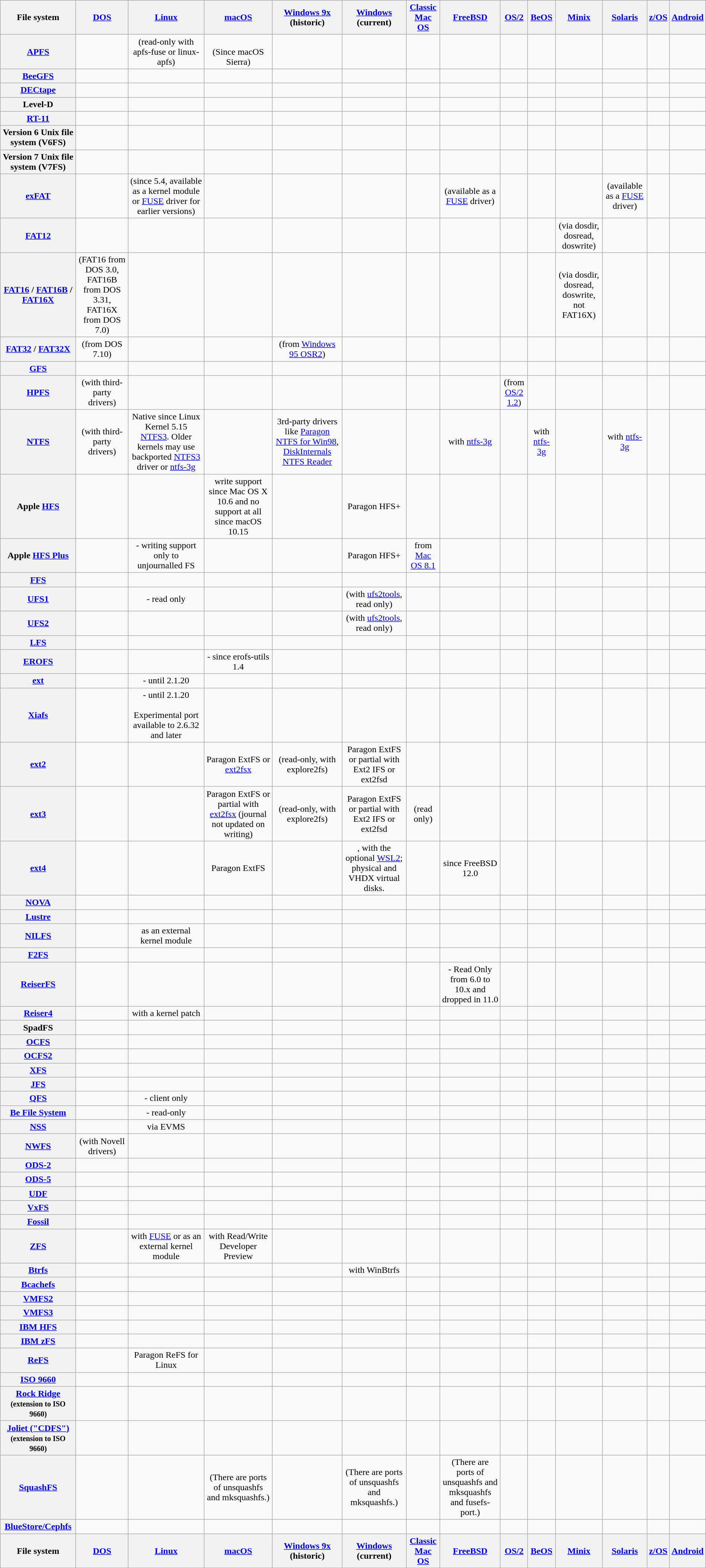<table class="wikitable sortable sticky-header sort-under" style="width: auto; text-align: center; table-layout: fixed; margin: 0;">
<tr>
<th>File system</th>
<th><a href='#'>DOS</a></th>
<th><a href='#'>Linux</a></th>
<th><a href='#'>macOS</a></th>
<th><a href='#'>Windows&nbsp;9x</a> (historic)</th>
<th><a href='#'>Windows</a> (current)</th>
<th><a href='#'>Classic</a><br><a href='#'>Mac OS</a></th>
<th><a href='#'>FreeBSD</a></th>
<th><a href='#'>OS/2</a></th>
<th><a href='#'>BeOS</a></th>
<th><a href='#'>Minix</a></th>
<th><a href='#'>Solaris</a></th>
<th><a href='#'>z/OS</a></th>
<th><a href='#'>Android</a><wbr></th>
</tr>
<tr>
<th><a href='#'>APFS</a></th>
<td></td>
<td> (read-only with apfs-fuse or linux-apfs)</td>
<td> <br>(Since macOS Sierra)</td>
<td></td>
<td></td>
<td></td>
<td></td>
<td></td>
<td></td>
<td></td>
<td></td>
<td></td>
<td></td>
</tr>
<tr>
<th><a href='#'>BeeGFS</a></th>
<td></td>
<td></td>
<td></td>
<td></td>
<td></td>
<td></td>
<td></td>
<td></td>
<td></td>
<td></td>
<td></td>
<td></td>
<td></td>
</tr>
<tr>
<th><a href='#'>DECtape</a></th>
<td></td>
<td></td>
<td></td>
<td></td>
<td></td>
<td></td>
<td></td>
<td></td>
<td></td>
<td></td>
<td></td>
<td></td>
<td></td>
</tr>
<tr>
<th>Level-D</th>
<td></td>
<td></td>
<td></td>
<td></td>
<td></td>
<td></td>
<td></td>
<td></td>
<td></td>
<td></td>
<td></td>
<td></td>
<td></td>
</tr>
<tr>
<th><a href='#'>RT-11</a></th>
<td></td>
<td></td>
<td></td>
<td></td>
<td></td>
<td></td>
<td></td>
<td></td>
<td></td>
<td></td>
<td></td>
<td></td>
<td></td>
</tr>
<tr>
<th>Version 6 Unix file system (V6FS)</th>
<td></td>
<td></td>
<td></td>
<td></td>
<td></td>
<td></td>
<td></td>
<td></td>
<td></td>
<td></td>
<td></td>
<td></td>
<td></td>
</tr>
<tr>
<th>Version 7 Unix file system (V7FS)</th>
<td></td>
<td></td>
<td></td>
<td></td>
<td></td>
<td></td>
<td></td>
<td></td>
<td></td>
<td></td>
<td></td>
<td></td>
<td></td>
</tr>
<tr>
<th><a href='#'>exFAT</a></th>
<td></td>
<td> (since 5.4, available as a kernel module or <a href='#'>FUSE</a> driver for earlier versions)</td>
<td></td>
<td></td>
<td></td>
<td></td>
<td> (available as a <a href='#'>FUSE</a> driver)</td>
<td></td>
<td></td>
<td></td>
<td> (available as a <a href='#'>FUSE</a> driver)</td>
<td></td>
<td></td>
</tr>
<tr>
<th><a href='#'>FAT12</a></th>
<td></td>
<td></td>
<td></td>
<td></td>
<td></td>
<td></td>
<td></td>
<td></td>
<td></td>
<td> (via dosdir, dosread, doswrite)</td>
<td></td>
<td></td>
<td></td>
</tr>
<tr>
<th><a href='#'>FAT16</a> / <a href='#'>FAT16B</a> / <a href='#'>FAT16X</a></th>
<td> (FAT16 from DOS 3.0, FAT16B from DOS 3.31, FAT16X from DOS 7.0)</td>
<td></td>
<td></td>
<td></td>
<td></td>
<td></td>
<td></td>
<td></td>
<td></td>
<td> (via dosdir, dosread, doswrite, not FAT16X)</td>
<td></td>
<td></td>
<td></td>
</tr>
<tr>
<th><a href='#'>FAT32</a> / <a href='#'>FAT32X</a></th>
<td> (from DOS 7.10)</td>
<td></td>
<td></td>
<td> (from <a href='#'>Windows 95 OSR2</a>)</td>
<td></td>
<td></td>
<td></td>
<td></td>
<td></td>
<td></td>
<td></td>
<td></td>
<td></td>
</tr>
<tr>
<th><a href='#'>GFS</a></th>
<td></td>
<td></td>
<td></td>
<td></td>
<td></td>
<td></td>
<td></td>
<td></td>
<td></td>
<td></td>
<td></td>
<td></td>
<td></td>
</tr>
<tr>
<th><a href='#'>HPFS</a></th>
<td> (with third-party drivers)</td>
<td></td>
<td></td>
<td></td>
<td></td>
<td></td>
<td></td>
<td> (from <a href='#'>OS/2 1.2</a>)</td>
<td></td>
<td></td>
<td></td>
<td></td>
<td></td>
</tr>
<tr>
<th><a href='#'>NTFS</a></th>
<td> (with third-party drivers)</td>
<td> Native since Linux Kernel 5.15 <a href='#'>NTFS3</a>. Older kernels may use backported <a href='#'>NTFS3</a> driver or <a href='#'>ntfs-3g</a></td>
<td></td>
<td> 3rd-party drivers like <a href='#'>Paragon NTFS for Win98</a>, <a href='#'>DiskInternals NTFS Reader</a></td>
<td></td>
<td></td>
<td> with <a href='#'>ntfs-3g</a></td>
<td></td>
<td> with <a href='#'>ntfs-3g</a></td>
<td></td>
<td> with <a href='#'>ntfs-3g</a></td>
<td></td>
<td></td>
</tr>
<tr>
<th>Apple <a href='#'>HFS</a></th>
<td></td>
<td></td>
<td> write support since Mac OS X 10.6 and no support at all since macOS 10.15</td>
<td></td>
<td> Paragon HFS+ </td>
<td></td>
<td></td>
<td></td>
<td></td>
<td></td>
<td></td>
<td></td>
<td></td>
</tr>
<tr>
<th>Apple <a href='#'>HFS Plus</a></th>
<td></td>
<td> - writing support only to unjournalled FS</td>
<td></td>
<td></td>
<td> Paragon HFS+ </td>
<td> from <a href='#'>Mac OS 8.1</a></td>
<td></td>
<td></td>
<td></td>
<td></td>
<td></td>
<td></td>
<td></td>
</tr>
<tr>
<th><a href='#'>FFS</a></th>
<td></td>
<td></td>
<td></td>
<td></td>
<td></td>
<td></td>
<td></td>
<td></td>
<td></td>
<td></td>
<td></td>
<td></td>
<td></td>
</tr>
<tr>
<th><a href='#'>UFS1</a></th>
<td></td>
<td> - read only</td>
<td></td>
<td></td>
<td> (with <a href='#'>ufs2tools</a>, read only)</td>
<td></td>
<td></td>
<td></td>
<td></td>
<td></td>
<td></td>
<td></td>
<td></td>
</tr>
<tr>
<th><a href='#'>UFS2</a></th>
<td></td>
<td></td>
<td></td>
<td></td>
<td> (with <a href='#'>ufs2tools</a>, read only)</td>
<td></td>
<td></td>
<td></td>
<td></td>
<td></td>
<td></td>
<td></td>
<td></td>
</tr>
<tr>
<th><a href='#'>LFS</a></th>
<td></td>
<td></td>
<td></td>
<td></td>
<td></td>
<td></td>
<td></td>
<td></td>
<td></td>
<td></td>
<td></td>
<td></td>
<td></td>
</tr>
<tr>
<th><a href='#'>EROFS</a></th>
<td></td>
<td></td>
<td> - since erofs-utils 1.4</td>
<td></td>
<td></td>
<td></td>
<td></td>
<td></td>
<td></td>
<td></td>
<td></td>
<td></td>
<td></td>
</tr>
<tr>
<th><a href='#'>ext</a></th>
<td></td>
<td> - until 2.1.20</td>
<td></td>
<td></td>
<td></td>
<td></td>
<td></td>
<td></td>
<td></td>
<td></td>
<td></td>
<td></td>
<td></td>
</tr>
<tr>
<th><a href='#'>Xiafs</a></th>
<td></td>
<td> - until 2.1.20<br><br>Experimental port available to 2.6.32 and later </td>
<td></td>
<td></td>
<td></td>
<td></td>
<td></td>
<td></td>
<td></td>
<td></td>
<td></td>
<td></td>
<td></td>
</tr>
<tr>
<th><a href='#'>ext2</a></th>
<td></td>
<td></td>
<td> Paragon ExtFS  or <a href='#'>ext2fsx</a></td>
<td> (read-only, with explore2fs)</td>
<td> Paragon ExtFS  or partial with Ext2 IFS or ext2fsd</td>
<td></td>
<td></td>
<td></td>
<td></td>
<td></td>
<td></td>
<td></td>
<td></td>
</tr>
<tr>
<th><a href='#'>ext3</a></th>
<td></td>
<td></td>
<td> Paragon ExtFS  or partial with <a href='#'>ext2fsx</a> (journal not updated on writing)</td>
<td> (read-only, with explore2fs)</td>
<td> Paragon ExtFS  or partial with Ext2 IFS or ext2fsd</td>
<td> (read only)</td>
<td></td>
<td></td>
<td></td>
<td></td>
<td></td>
<td></td>
<td></td>
</tr>
<tr>
<th><a href='#'>ext4</a></th>
<td></td>
<td></td>
<td> Paragon ExtFS </td>
<td></td>
<td>, with the optional <a href='#'>WSL2</a>; physical and VHDX virtual disks.</td>
<td></td>
<td> since FreeBSD 12.0</td>
<td></td>
<td></td>
<td></td>
<td></td>
<td></td>
<td></td>
</tr>
<tr>
<th><a href='#'>NOVA</a></th>
<td></td>
<td></td>
<td></td>
<td></td>
<td></td>
<td></td>
<td></td>
<td></td>
<td></td>
<td></td>
<td></td>
<td></td>
<td></td>
</tr>
<tr>
<th><a href='#'>Lustre</a></th>
<td></td>
<td></td>
<td></td>
<td></td>
<td></td>
<td></td>
<td></td>
<td></td>
<td></td>
<td></td>
<td></td>
<td></td>
<td></td>
</tr>
<tr>
<th><a href='#'>NILFS</a></th>
<td></td>
<td> as an external kernel module</td>
<td></td>
<td></td>
<td></td>
<td></td>
<td></td>
<td></td>
<td></td>
<td></td>
<td></td>
<td></td>
<td></td>
</tr>
<tr>
<th><a href='#'>F2FS</a></th>
<td></td>
<td></td>
<td></td>
<td></td>
<td></td>
<td></td>
<td></td>
<td></td>
<td></td>
<td></td>
<td></td>
<td></td>
<td></td>
</tr>
<tr>
<th><a href='#'>ReiserFS</a></th>
<td></td>
<td></td>
<td></td>
<td></td>
<td></td>
<td></td>
<td> - Read Only from 6.0 to 10.x and dropped in 11.0</td>
<td></td>
<td></td>
<td></td>
<td></td>
<td></td>
<td></td>
</tr>
<tr>
<th><a href='#'>Reiser4</a></th>
<td></td>
<td> with a kernel patch</td>
<td></td>
<td></td>
<td></td>
<td></td>
<td></td>
<td></td>
<td></td>
<td></td>
<td></td>
<td></td>
<td></td>
</tr>
<tr>
<th>SpadFS</th>
<td></td>
<td></td>
<td></td>
<td></td>
<td></td>
<td></td>
<td></td>
<td></td>
<td></td>
<td></td>
<td></td>
<td></td>
<td></td>
</tr>
<tr>
<th><a href='#'>OCFS</a></th>
<td></td>
<td></td>
<td></td>
<td></td>
<td></td>
<td></td>
<td></td>
<td></td>
<td></td>
<td></td>
<td></td>
<td></td>
<td></td>
</tr>
<tr>
<th><a href='#'>OCFS2</a></th>
<td></td>
<td></td>
<td></td>
<td></td>
<td></td>
<td></td>
<td></td>
<td></td>
<td></td>
<td></td>
<td></td>
<td></td>
<td></td>
</tr>
<tr>
<th><a href='#'>XFS</a></th>
<td></td>
<td></td>
<td></td>
<td></td>
<td></td>
<td></td>
<td></td>
<td></td>
<td></td>
<td></td>
<td></td>
<td></td>
<td></td>
</tr>
<tr>
<th><a href='#'>JFS</a></th>
<td></td>
<td></td>
<td></td>
<td></td>
<td></td>
<td></td>
<td></td>
<td></td>
<td></td>
<td></td>
<td></td>
<td></td>
<td></td>
</tr>
<tr>
<th><a href='#'>QFS</a></th>
<td></td>
<td> - client only</td>
<td></td>
<td></td>
<td></td>
<td></td>
<td></td>
<td></td>
<td></td>
<td></td>
<td></td>
<td></td>
<td></td>
</tr>
<tr>
<th><a href='#'>Be File System</a></th>
<td></td>
<td> - read-only</td>
<td></td>
<td></td>
<td></td>
<td></td>
<td></td>
<td></td>
<td></td>
<td></td>
<td></td>
<td></td>
<td></td>
</tr>
<tr>
<th><a href='#'>NSS</a></th>
<td></td>
<td> via EVMS</td>
<td></td>
<td></td>
<td></td>
<td></td>
<td></td>
<td></td>
<td></td>
<td></td>
<td></td>
<td></td>
<td></td>
</tr>
<tr>
<th><a href='#'>NWFS</a></th>
<td> (with Novell drivers)</td>
<td></td>
<td></td>
<td></td>
<td></td>
<td></td>
<td></td>
<td></td>
<td></td>
<td></td>
<td></td>
<td></td>
<td></td>
</tr>
<tr>
<th><a href='#'>ODS-2</a></th>
<td></td>
<td></td>
<td></td>
<td></td>
<td></td>
<td></td>
<td></td>
<td></td>
<td></td>
<td></td>
<td></td>
<td></td>
<td></td>
</tr>
<tr>
<th><a href='#'>ODS-5</a></th>
<td></td>
<td></td>
<td></td>
<td></td>
<td></td>
<td></td>
<td></td>
<td></td>
<td></td>
<td></td>
<td></td>
<td></td>
<td></td>
</tr>
<tr>
<th><a href='#'>UDF</a></th>
<td></td>
<td></td>
<td></td>
<td></td>
<td></td>
<td></td>
<td></td>
<td></td>
<td></td>
<td></td>
<td></td>
<td></td>
<td></td>
</tr>
<tr>
<th><a href='#'>VxFS</a></th>
<td></td>
<td></td>
<td></td>
<td></td>
<td></td>
<td></td>
<td></td>
<td></td>
<td></td>
<td></td>
<td></td>
<td></td>
<td></td>
</tr>
<tr>
<th><a href='#'>Fossil</a></th>
<td></td>
<td></td>
<td></td>
<td></td>
<td></td>
<td></td>
<td></td>
<td></td>
<td></td>
<td></td>
<td></td>
<td></td>
<td></td>
</tr>
<tr>
<th><a href='#'>ZFS</a></th>
<td></td>
<td> with <a href='#'>FUSE</a> or as an external kernel module</td>
<td> with Read/Write Developer Preview</td>
<td></td>
<td></td>
<td></td>
<td></td>
<td></td>
<td></td>
<td></td>
<td></td>
<td></td>
<td></td>
</tr>
<tr>
<th><a href='#'>Btrfs</a></th>
<td></td>
<td></td>
<td></td>
<td></td>
<td> with WinBtrfs</td>
<td></td>
<td></td>
<td></td>
<td></td>
<td></td>
<td></td>
<td></td>
<td></td>
</tr>
<tr>
<th><a href='#'>Bcachefs</a></th>
<td></td>
<td></td>
<td></td>
<td></td>
<td></td>
<td></td>
<td></td>
<td></td>
<td></td>
<td></td>
<td></td>
<td></td>
<td></td>
</tr>
<tr>
<th><a href='#'>VMFS2</a></th>
<td></td>
<td></td>
<td></td>
<td></td>
<td></td>
<td></td>
<td></td>
<td></td>
<td></td>
<td></td>
<td></td>
<td></td>
<td></td>
</tr>
<tr>
<th><a href='#'>VMFS3</a></th>
<td></td>
<td></td>
<td></td>
<td></td>
<td></td>
<td></td>
<td></td>
<td></td>
<td></td>
<td></td>
<td></td>
<td></td>
<td></td>
</tr>
<tr>
<th><a href='#'>IBM HFS</a></th>
<td></td>
<td></td>
<td></td>
<td></td>
<td></td>
<td></td>
<td></td>
<td></td>
<td></td>
<td></td>
<td></td>
<td></td>
<td></td>
</tr>
<tr>
<th><a href='#'>IBM zFS</a></th>
<td></td>
<td></td>
<td></td>
<td></td>
<td></td>
<td></td>
<td></td>
<td></td>
<td></td>
<td></td>
<td></td>
<td></td>
<td></td>
</tr>
<tr>
<th><a href='#'>ReFS</a></th>
<td></td>
<td> Paragon ReFS for Linux</td>
<td></td>
<td></td>
<td></td>
<td></td>
<td></td>
<td></td>
<td></td>
<td></td>
<td></td>
<td></td>
<td></td>
</tr>
<tr>
<th><a href='#'>ISO 9660</a></th>
<td></td>
<td></td>
<td></td>
<td></td>
<td></td>
<td></td>
<td></td>
<td></td>
<td></td>
<td></td>
<td></td>
<td></td>
<td></td>
</tr>
<tr>
<th><a href='#'>Rock Ridge</a><br><small>(extension to ISO 9660)</small></th>
<td></td>
<td></td>
<td></td>
<td></td>
<td></td>
<td></td>
<td></td>
<td></td>
<td></td>
<td></td>
<td></td>
<td></td>
<td></td>
</tr>
<tr>
<th><a href='#'>Joliet ("CDFS")</a><br><small>(extension to ISO 9660)</small></th>
<td></td>
<td></td>
<td></td>
<td></td>
<td></td>
<td></td>
<td></td>
<td></td>
<td></td>
<td></td>
<td></td>
<td></td>
<td></td>
</tr>
<tr>
<th><a href='#'>SquashFS</a></th>
<td></td>
<td></td>
<td> (There are ports of unsquashfs and mksquashfs.)</td>
<td></td>
<td> (There are ports of unsquashfs and mksquashfs.)</td>
<td></td>
<td> (There are ports of unsquashfs and mksquashfs and fusefs-port.)</td>
<td></td>
<td></td>
<td></td>
<td></td>
<td></td>
<td></td>
</tr>
<tr>
<th><a href='#'>BlueStore/Cephfs</a></th>
<td></td>
<td></td>
<td></td>
<td></td>
<td></td>
<td></td>
<td></td>
<td></td>
<td></td>
<td></td>
<td></td>
<td></td>
<td></td>
</tr>
<tr class="sortbottom">
<th>File system</th>
<th><a href='#'>DOS</a></th>
<th><a href='#'>Linux</a></th>
<th><a href='#'>macOS</a></th>
<th><a href='#'>Windows&nbsp;9x</a> (historic)</th>
<th><a href='#'>Windows</a> (current)</th>
<th><a href='#'>Classic</a><br><a href='#'>Mac OS</a></th>
<th><a href='#'>FreeBSD</a></th>
<th><a href='#'>OS/2</a></th>
<th><a href='#'>BeOS</a></th>
<th><a href='#'>Minix</a></th>
<th><a href='#'>Solaris</a></th>
<th><a href='#'>z/OS</a></th>
<th><a href='#'>Android</a></th>
</tr>
</table>
